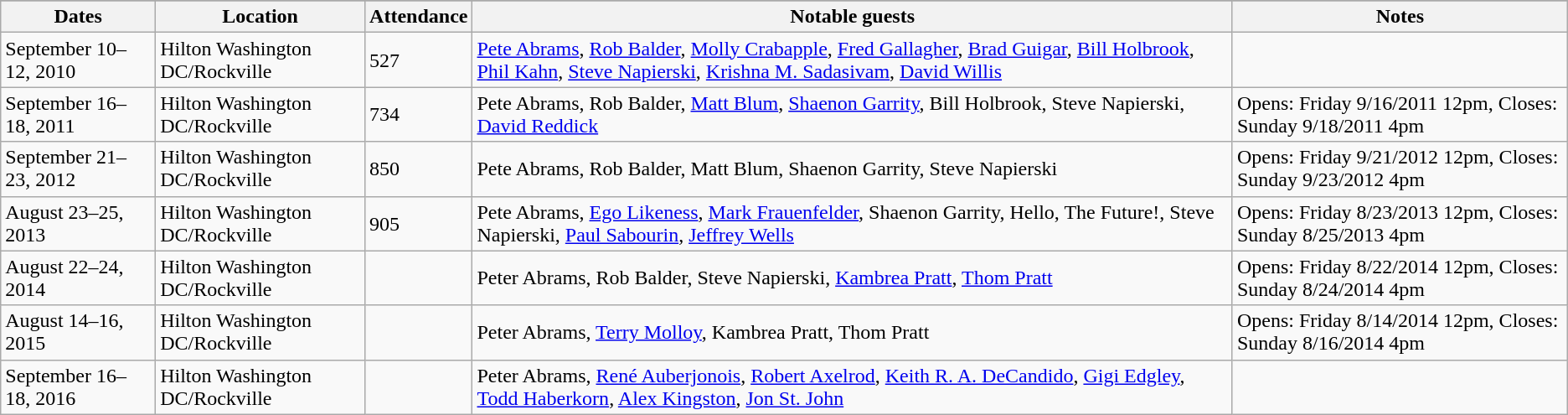<table class="wikitable">
<tr bgcolor="#CCDDCC">
</tr>
<tr>
<th>Dates</th>
<th>Location</th>
<th>Attendance</th>
<th>Notable guests</th>
<th>Notes</th>
</tr>
<tr>
<td>September 10–12, 2010</td>
<td>Hilton Washington DC/Rockville</td>
<td>527</td>
<td><a href='#'>Pete Abrams</a>, <a href='#'>Rob Balder</a>, <a href='#'>Molly Crabapple</a>, <a href='#'>Fred Gallagher</a>, <a href='#'>Brad Guigar</a>, <a href='#'>Bill Holbrook</a>, <a href='#'>Phil Kahn</a>, <a href='#'>Steve Napierski</a>, <a href='#'>Krishna M. Sadasivam</a>, <a href='#'>David Willis</a></td>
<td></td>
</tr>
<tr>
<td>September 16–18, 2011</td>
<td>Hilton Washington DC/Rockville</td>
<td>734 </td>
<td>Pete Abrams, Rob Balder, <a href='#'>Matt Blum</a>, <a href='#'>Shaenon Garrity</a>, Bill Holbrook, Steve Napierski, <a href='#'>David Reddick</a></td>
<td>Opens: Friday 9/16/2011 12pm, Closes: Sunday 9/18/2011 4pm</td>
</tr>
<tr>
<td>September 21–23, 2012</td>
<td>Hilton Washington DC/Rockville</td>
<td>850</td>
<td>Pete Abrams, Rob Balder, Matt Blum, Shaenon Garrity, Steve Napierski</td>
<td>Opens: Friday 9/21/2012 12pm, Closes: Sunday 9/23/2012 4pm</td>
</tr>
<tr>
<td>August 23–25, 2013</td>
<td>Hilton Washington DC/Rockville</td>
<td>905 </td>
<td>Pete Abrams, <a href='#'>Ego Likeness</a>, <a href='#'>Mark Frauenfelder</a>, Shaenon Garrity, Hello, The Future!, Steve Napierski, <a href='#'>Paul Sabourin</a>, <a href='#'>Jeffrey Wells</a></td>
<td>Opens: Friday 8/23/2013 12pm, Closes: Sunday 8/25/2013 4pm</td>
</tr>
<tr>
<td>August 22–24, 2014</td>
<td>Hilton Washington DC/Rockville</td>
<td></td>
<td>Peter Abrams, Rob Balder, Steve Napierski, <a href='#'>Kambrea Pratt</a>, <a href='#'>Thom Pratt</a></td>
<td>Opens: Friday 8/22/2014 12pm, Closes: Sunday 8/24/2014 4pm</td>
</tr>
<tr>
<td>August 14–16, 2015</td>
<td>Hilton Washington DC/Rockville</td>
<td></td>
<td>Peter Abrams, <a href='#'>Terry Molloy</a>, Kambrea Pratt, Thom Pratt</td>
<td>Opens: Friday 8/14/2014 12pm, Closes: Sunday 8/16/2014 4pm</td>
</tr>
<tr>
<td>September 16–18, 2016</td>
<td>Hilton Washington DC/Rockville</td>
<td></td>
<td>Peter Abrams, <a href='#'>René Auberjonois</a>, <a href='#'>Robert Axelrod</a>, <a href='#'>Keith R. A. DeCandido</a>, <a href='#'>Gigi Edgley</a>, <a href='#'>Todd Haberkorn</a>, <a href='#'>Alex Kingston</a>, <a href='#'>Jon St. John</a></td>
<td></td>
</tr>
</table>
